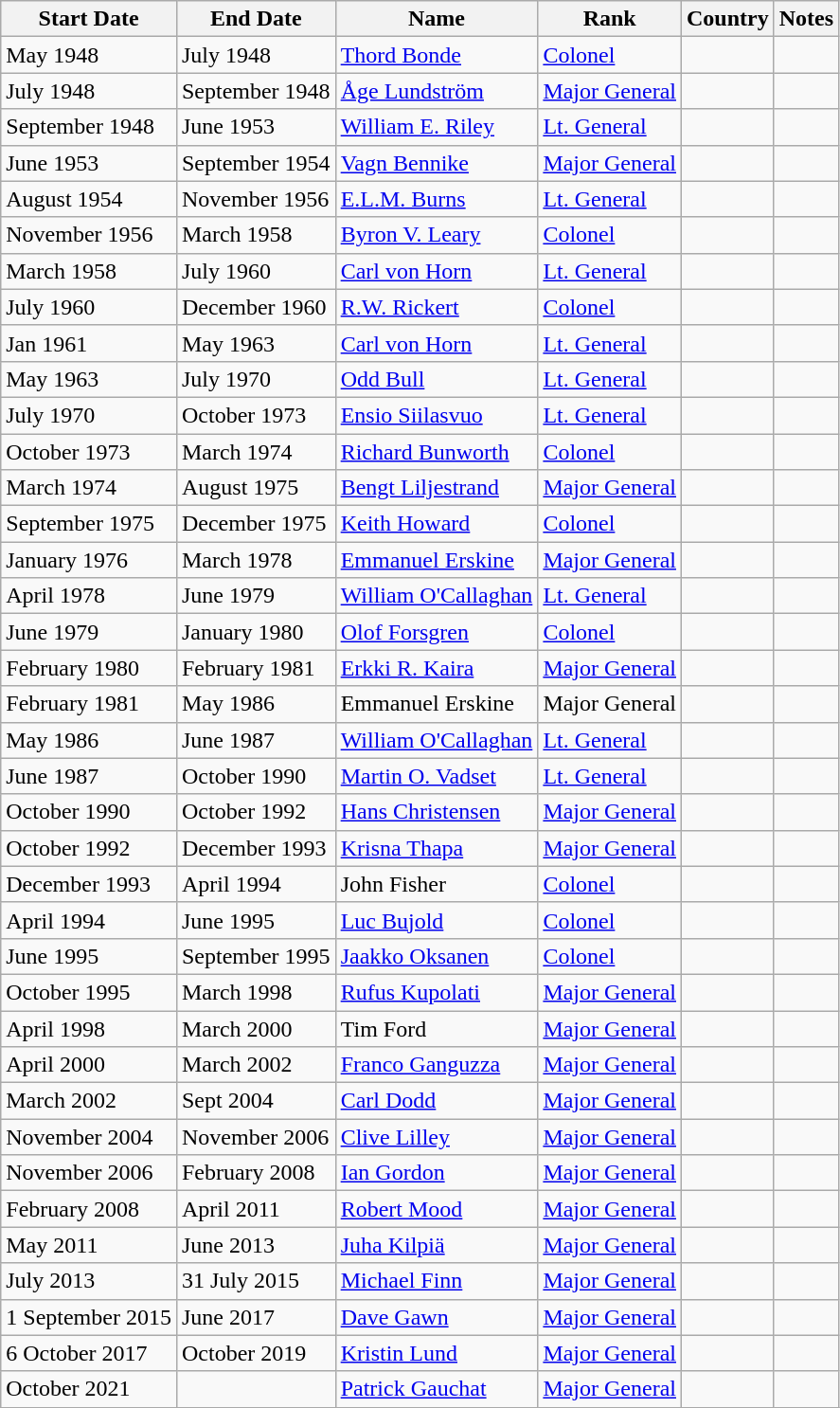<table class="wikitable">
<tr>
<th>Start Date</th>
<th>End Date</th>
<th>Name</th>
<th>Rank</th>
<th>Country</th>
<th>Notes</th>
</tr>
<tr>
<td>May 1948</td>
<td>July 1948</td>
<td><a href='#'>Thord Bonde</a></td>
<td><a href='#'>Colonel</a></td>
<td></td>
<td></td>
</tr>
<tr>
<td>July 1948</td>
<td>September 1948</td>
<td><a href='#'>Åge Lundström</a></td>
<td><a href='#'>Major General</a></td>
<td></td>
<td></td>
</tr>
<tr>
<td>September 1948</td>
<td>June 1953</td>
<td><a href='#'>William E. Riley</a></td>
<td><a href='#'>Lt. General</a></td>
<td></td>
<td></td>
</tr>
<tr>
<td>June 1953</td>
<td>September 1954</td>
<td><a href='#'>Vagn Bennike</a></td>
<td><a href='#'>Major General</a></td>
<td></td>
<td></td>
</tr>
<tr>
<td>August 1954</td>
<td>November 1956</td>
<td><a href='#'>E.L.M. Burns</a></td>
<td><a href='#'>Lt. General</a></td>
<td></td>
<td></td>
</tr>
<tr>
<td>November 1956</td>
<td>March 1958</td>
<td><a href='#'>Byron V. Leary</a></td>
<td><a href='#'>Colonel</a></td>
<td></td>
<td></td>
</tr>
<tr>
<td>March 1958</td>
<td>July 1960</td>
<td><a href='#'>Carl von Horn</a></td>
<td><a href='#'>Lt. General</a></td>
<td></td>
<td></td>
</tr>
<tr>
<td>July 1960</td>
<td>December 1960</td>
<td><a href='#'>R.W. Rickert</a></td>
<td><a href='#'>Colonel</a></td>
<td></td>
<td></td>
</tr>
<tr>
<td>Jan 1961</td>
<td>May 1963</td>
<td><a href='#'>Carl von Horn</a></td>
<td><a href='#'>Lt. General</a></td>
<td></td>
<td></td>
</tr>
<tr>
<td>May 1963</td>
<td>July 1970</td>
<td><a href='#'>Odd Bull</a></td>
<td><a href='#'>Lt. General</a></td>
<td></td>
<td></td>
</tr>
<tr>
<td>July 1970</td>
<td>October 1973</td>
<td><a href='#'>Ensio Siilasvuo</a></td>
<td><a href='#'>Lt. General</a></td>
<td></td>
<td></td>
</tr>
<tr>
<td>October 1973</td>
<td>March 1974</td>
<td><a href='#'>Richard Bunworth</a></td>
<td><a href='#'>Colonel</a></td>
<td></td>
<td></td>
</tr>
<tr>
<td>March 1974</td>
<td>August 1975</td>
<td><a href='#'>Bengt Liljestrand</a></td>
<td><a href='#'>Major General</a></td>
<td></td>
<td></td>
</tr>
<tr>
<td>September 1975</td>
<td>December 1975</td>
<td><a href='#'>Keith Howard</a></td>
<td><a href='#'>Colonel</a></td>
<td></td>
<td></td>
</tr>
<tr>
<td>January 1976</td>
<td>March 1978</td>
<td><a href='#'>Emmanuel Erskine</a></td>
<td><a href='#'>Major General</a></td>
<td></td>
<td></td>
</tr>
<tr>
<td>April 1978</td>
<td>June 1979</td>
<td><a href='#'>William O'Callaghan</a></td>
<td><a href='#'>Lt. General</a></td>
<td></td>
<td></td>
</tr>
<tr>
<td>June 1979</td>
<td>January 1980</td>
<td><a href='#'>Olof Forsgren</a></td>
<td><a href='#'>Colonel</a></td>
<td></td>
<td></td>
</tr>
<tr>
<td>February 1980</td>
<td>February 1981</td>
<td><a href='#'>Erkki R. Kaira</a></td>
<td><a href='#'>Major General</a></td>
<td></td>
<td></td>
</tr>
<tr>
<td>February 1981</td>
<td>May 1986</td>
<td>Emmanuel Erskine</td>
<td>Major General</td>
<td></td>
<td></td>
</tr>
<tr>
<td>May 1986</td>
<td>June 1987</td>
<td><a href='#'>William O'Callaghan</a></td>
<td><a href='#'>Lt. General</a></td>
<td></td>
<td></td>
</tr>
<tr>
<td>June 1987</td>
<td>October 1990</td>
<td><a href='#'>Martin O. Vadset</a></td>
<td><a href='#'>Lt. General</a></td>
<td></td>
<td></td>
</tr>
<tr>
<td>October 1990</td>
<td>October 1992</td>
<td><a href='#'>Hans Christensen</a></td>
<td><a href='#'>Major General</a></td>
<td></td>
<td></td>
</tr>
<tr>
<td>October 1992</td>
<td>December 1993</td>
<td><a href='#'>Krisna Thapa</a></td>
<td><a href='#'>Major General</a></td>
<td></td>
<td></td>
</tr>
<tr>
<td>December 1993</td>
<td>April 1994</td>
<td>John Fisher</td>
<td><a href='#'>Colonel</a></td>
<td></td>
<td></td>
</tr>
<tr>
<td>April 1994</td>
<td>June 1995</td>
<td><a href='#'>Luc Bujold</a></td>
<td><a href='#'>Colonel</a></td>
<td></td>
<td></td>
</tr>
<tr>
<td>June 1995</td>
<td>September 1995</td>
<td><a href='#'>Jaakko Oksanen</a></td>
<td><a href='#'>Colonel</a></td>
<td></td>
<td></td>
</tr>
<tr>
<td>October 1995</td>
<td>March 1998</td>
<td><a href='#'>Rufus Kupolati</a></td>
<td><a href='#'>Major General</a></td>
<td></td>
<td></td>
</tr>
<tr>
<td>April 1998</td>
<td>March 2000</td>
<td>Tim Ford</td>
<td><a href='#'>Major General</a></td>
<td></td>
<td></td>
</tr>
<tr>
<td>April 2000</td>
<td>March 2002</td>
<td><a href='#'>Franco Ganguzza</a></td>
<td><a href='#'>Major General</a></td>
<td></td>
<td></td>
</tr>
<tr>
<td>March 2002</td>
<td>Sept 2004</td>
<td><a href='#'>Carl Dodd</a></td>
<td><a href='#'>Major General</a></td>
<td></td>
<td></td>
</tr>
<tr>
<td>November 2004</td>
<td>November 2006</td>
<td><a href='#'>Clive Lilley</a></td>
<td><a href='#'>Major General</a></td>
<td></td>
<td></td>
</tr>
<tr>
<td>November 2006</td>
<td>February 2008</td>
<td><a href='#'>Ian Gordon</a></td>
<td><a href='#'>Major General</a></td>
<td></td>
<td></td>
</tr>
<tr>
<td>February 2008</td>
<td>April 2011</td>
<td><a href='#'>Robert Mood</a></td>
<td><a href='#'>Major General</a></td>
<td></td>
<td></td>
</tr>
<tr>
<td>May 2011</td>
<td>June 2013</td>
<td><a href='#'>Juha Kilpiä</a></td>
<td><a href='#'>Major General</a></td>
<td></td>
<td></td>
</tr>
<tr>
<td>July 2013</td>
<td>31 July 2015</td>
<td><a href='#'>Michael Finn</a></td>
<td><a href='#'>Major General</a></td>
<td></td>
<td></td>
</tr>
<tr>
<td>1 September 2015</td>
<td>June 2017</td>
<td><a href='#'>Dave Gawn</a></td>
<td><a href='#'>Major General</a></td>
<td></td>
<td></td>
</tr>
<tr>
<td>6 October 2017</td>
<td>October 2019</td>
<td><a href='#'>Kristin Lund</a></td>
<td><a href='#'>Major General</a></td>
<td></td>
<td></td>
</tr>
<tr>
<td>October 2021</td>
<td></td>
<td><a href='#'>Patrick Gauchat</a></td>
<td><a href='#'>Major General</a></td>
<td></td>
<td></td>
</tr>
<tr>
</tr>
</table>
